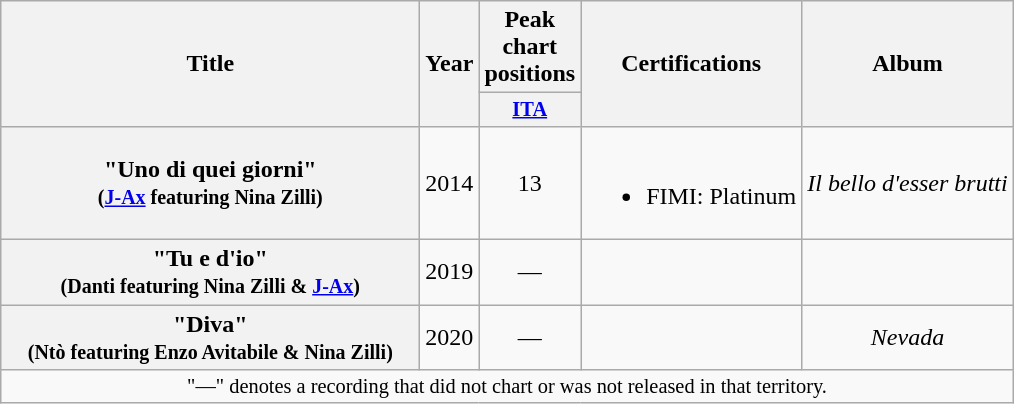<table class="wikitable plainrowheaders" style="text-align:center;">
<tr>
<th scope="col" rowspan="2" style="width:17em;">Title</th>
<th scope="col" rowspan="2" style="width:1em;">Year</th>
<th scope="col" colspan="1">Peak chart positions</th>
<th scope="col" rowspan="2">Certifications</th>
<th scope="col" rowspan="2">Album</th>
</tr>
<tr>
<th scope="col" style="width:3em;font-size:85%;"><a href='#'>ITA</a></th>
</tr>
<tr>
<th scope="row">"Uno di quei giorni"<br><small>(<a href='#'>J-Ax</a> featuring Nina Zilli)</small></th>
<td>2014</td>
<td>13</td>
<td><br><ul><li>FIMI: Platinum</li></ul></td>
<td><em>Il bello d'esser brutti</em></td>
</tr>
<tr>
<th scope="row">"Tu e d'io"<br><small>(Danti featuring Nina Zilli & <a href='#'>J-Ax</a>)</small></th>
<td>2019</td>
<td>—</td>
<td></td>
<td></td>
</tr>
<tr>
<th scope="row">"Diva"<br><small>(Ntò featuring Enzo Avitabile & Nina Zilli)</small></th>
<td>2020</td>
<td>—</td>
<td></td>
<td><em>Nevada</em></td>
</tr>
<tr>
<td colspan="14" style="font-size:85%">"—" denotes a recording that did not chart or was not released in that territory.</td>
</tr>
</table>
